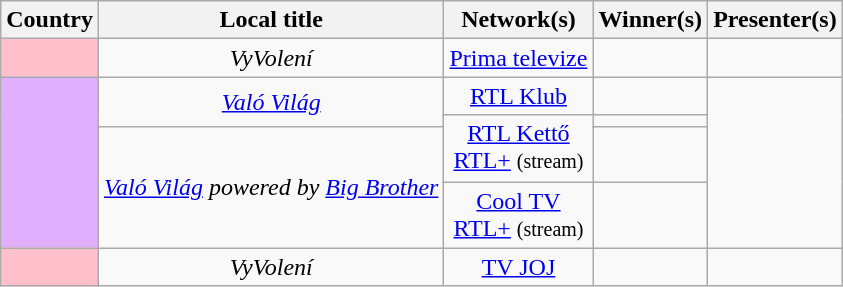<table class="wikitable" style="text-align:center; line-height:18px;">
<tr>
<th>Country</th>
<th>Local title</th>
<th>Network(s)</th>
<th>Winner(s)</th>
<th>Presenter(s)</th>
</tr>
<tr>
<td style="background:#FFC0CB;" align="left"></td>
<td><em>VyVolení</em></td>
<td><a href='#'>Prima televize</a></td>
<td></td>
<td></td>
</tr>
<tr>
<td style="background:#E0B0FF;" align="left" rowspan="4"></td>
<td rowspan="2"><em><a href='#'>Való Világ</a></em></td>
<td><a href='#'>RTL Klub</a></td>
<td></td>
<td rowspan="4"></td>
</tr>
<tr>
<td rowspan="2"><a href='#'>RTL Kettő</a><br><a href='#'>RTL+</a> <small>(stream)</small></td>
<td></td>
</tr>
<tr>
<td rowspan="2"><em><a href='#'>Való Világ</a> powered by <a href='#'>Big Brother</a></em></td>
<td></td>
</tr>
<tr>
<td><a href='#'>Cool TV</a><br><a href='#'>RTL+</a> <small>(stream)</small></td>
<td></td>
</tr>
<tr>
<td style="background:#FFC0CB;" align="left"></td>
<td><em>VyVolení</em></td>
<td><a href='#'>TV JOJ</a></td>
<td></td>
<td></td>
</tr>
</table>
